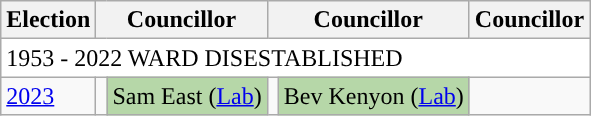<table class="wikitable">
<tr>
<th>Election</th>
<th colspan="2">Councillor</th>
<th colspan="2">Councillor</th>
<th colspan="2">Councillor</th>
</tr>
<tr>
<td colspan="8" bgcolor="#FFF"><div>1953 - 2022 WARD DISESTABLISHED</div></td>
</tr>
<tr>
<td><a href='#'>2023</a></td>
<td style="background-color: "></td>
<td bgcolor="#B6D7A8">Sam East (<a href='#'>Lab</a>)</td>
<td style="background-color: "></td>
<td bgcolor="#B6D7A8">Bev Kenyon (<a href='#'>Lab</a>)</td>
</tr>
</table>
